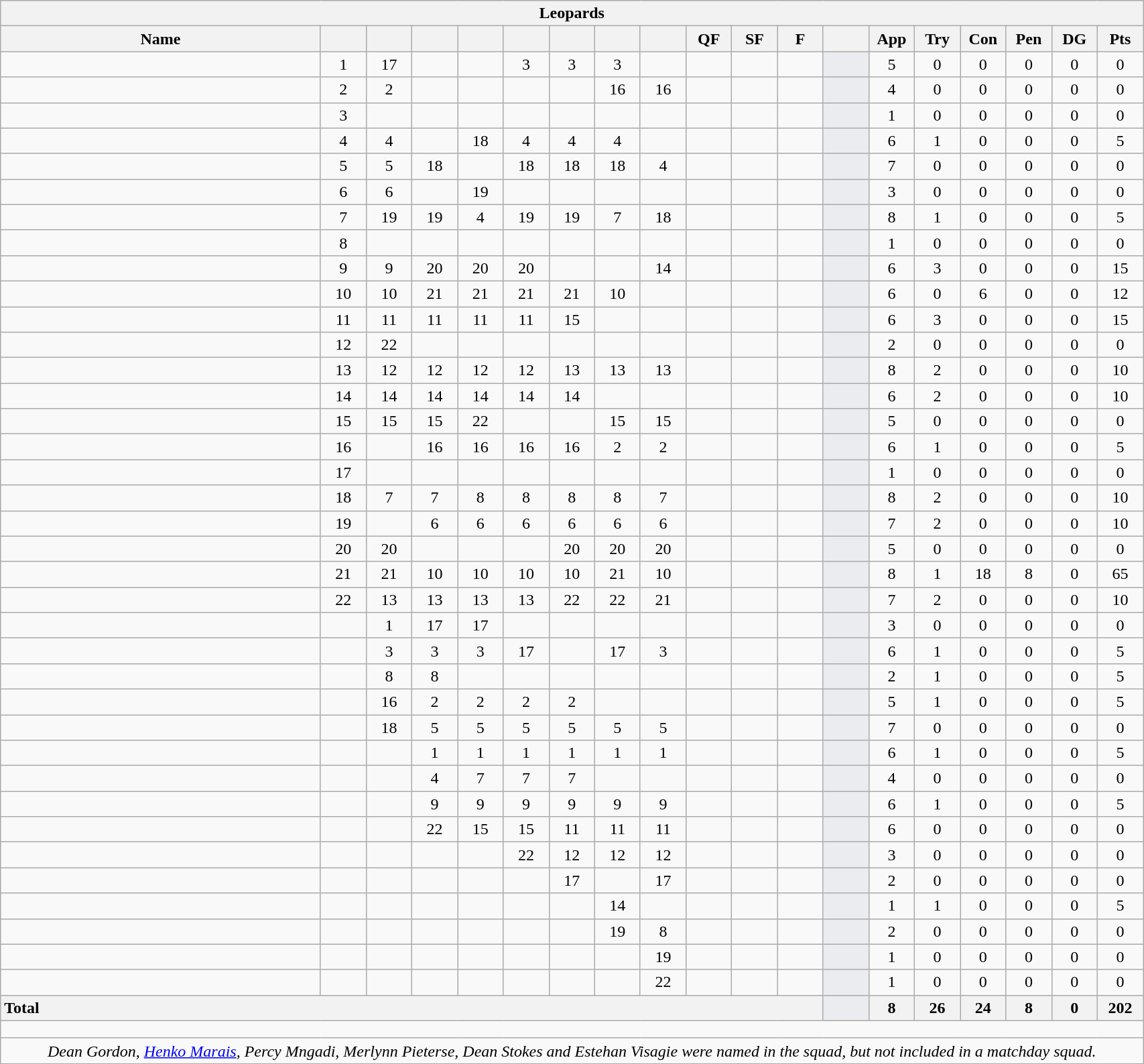<table class="wikitable collapsible collapsed" style="text-align:center; font-size:100%; width:90%">
<tr>
<th colspan="100%">Leopards</th>
</tr>
<tr>
<th style="width:28%;">Name</th>
<th style="width:4%;"></th>
<th style="width:4%;"></th>
<th style="width:4%;"></th>
<th style="width:4%;"></th>
<th style="width:4%;"></th>
<th style="width:4%;"></th>
<th style="width:4%;"></th>
<th style="width:4%;"></th>
<th style="width:4%;">QF</th>
<th style="width:4%;">SF</th>
<th style="width:4%;">F</th>
<th style="width:4%;"></th>
<th style="width:4%;">App</th>
<th style="width:4%;">Try</th>
<th style="width:4%;">Con</th>
<th style="width:4%;">Pen</th>
<th style="width:4%;">DG</th>
<th style="width:4%;">Pts</th>
</tr>
<tr>
<td style="text-align:left;"></td>
<td>1</td>
<td>17 </td>
<td></td>
<td></td>
<td>3</td>
<td>3</td>
<td>3</td>
<td></td>
<td></td>
<td></td>
<td></td>
<td style="background:#EBECF0;"></td>
<td>5</td>
<td>0</td>
<td>0</td>
<td>0</td>
<td>0</td>
<td>0</td>
</tr>
<tr>
<td style="text-align:left;"></td>
<td>2</td>
<td>2</td>
<td></td>
<td></td>
<td></td>
<td></td>
<td>16 </td>
<td>16 </td>
<td></td>
<td></td>
<td></td>
<td style="background:#EBECF0;"></td>
<td>4</td>
<td>0</td>
<td>0</td>
<td>0</td>
<td>0</td>
<td>0</td>
</tr>
<tr>
<td style="text-align:left;"></td>
<td>3</td>
<td></td>
<td></td>
<td></td>
<td></td>
<td></td>
<td></td>
<td></td>
<td></td>
<td></td>
<td></td>
<td style="background:#EBECF0;"></td>
<td>1</td>
<td>0</td>
<td>0</td>
<td>0</td>
<td>0</td>
<td>0</td>
</tr>
<tr>
<td style="text-align:left;"></td>
<td>4</td>
<td>4</td>
<td></td>
<td>18 </td>
<td>4</td>
<td>4</td>
<td>4</td>
<td></td>
<td></td>
<td></td>
<td></td>
<td style="background:#EBECF0;"></td>
<td>6</td>
<td>1</td>
<td>0</td>
<td>0</td>
<td>0</td>
<td>5</td>
</tr>
<tr>
<td style="text-align:left;"></td>
<td>5</td>
<td>5</td>
<td>18 </td>
<td></td>
<td>18 </td>
<td>18 </td>
<td>18 </td>
<td>4</td>
<td></td>
<td></td>
<td></td>
<td style="background:#EBECF0;"></td>
<td>7</td>
<td>0</td>
<td>0</td>
<td>0</td>
<td>0</td>
<td>0</td>
</tr>
<tr>
<td style="text-align:left;"></td>
<td>6</td>
<td>6</td>
<td></td>
<td>19 </td>
<td></td>
<td></td>
<td></td>
<td></td>
<td></td>
<td></td>
<td></td>
<td style="background:#EBECF0;"></td>
<td>3</td>
<td>0</td>
<td>0</td>
<td>0</td>
<td>0</td>
<td>0</td>
</tr>
<tr>
<td style="text-align:left;"></td>
<td>7</td>
<td>19 </td>
<td>19 </td>
<td>4</td>
<td>19 </td>
<td>19 </td>
<td>7</td>
<td>18 </td>
<td></td>
<td></td>
<td></td>
<td style="background:#EBECF0;"></td>
<td>8</td>
<td>1</td>
<td>0</td>
<td>0</td>
<td>0</td>
<td>5</td>
</tr>
<tr>
<td style="text-align:left;"></td>
<td>8</td>
<td></td>
<td></td>
<td></td>
<td></td>
<td></td>
<td></td>
<td></td>
<td></td>
<td></td>
<td></td>
<td style="background:#EBECF0;"></td>
<td>1</td>
<td>0</td>
<td>0</td>
<td>0</td>
<td>0</td>
<td>0</td>
</tr>
<tr>
<td style="text-align:left;"></td>
<td>9</td>
<td>9</td>
<td>20 </td>
<td>20 </td>
<td>20 </td>
<td></td>
<td></td>
<td>14</td>
<td></td>
<td></td>
<td></td>
<td style="background:#EBECF0;"></td>
<td>6</td>
<td>3</td>
<td>0</td>
<td>0</td>
<td>0</td>
<td>15</td>
</tr>
<tr>
<td style="text-align:left;"></td>
<td>10</td>
<td>10</td>
<td>21 </td>
<td>21 </td>
<td>21 </td>
<td>21</td>
<td>10</td>
<td></td>
<td></td>
<td></td>
<td></td>
<td style="background:#EBECF0;"></td>
<td>6</td>
<td>0</td>
<td>6</td>
<td>0</td>
<td>0</td>
<td>12</td>
</tr>
<tr>
<td style="text-align:left;"></td>
<td>11</td>
<td>11</td>
<td>11</td>
<td>11</td>
<td>11</td>
<td>15</td>
<td></td>
<td></td>
<td></td>
<td></td>
<td></td>
<td style="background:#EBECF0;"></td>
<td>6</td>
<td>3</td>
<td>0</td>
<td>0</td>
<td>0</td>
<td>15</td>
</tr>
<tr>
<td style="text-align:left;"></td>
<td>12</td>
<td>22 </td>
<td></td>
<td></td>
<td></td>
<td></td>
<td></td>
<td></td>
<td></td>
<td></td>
<td></td>
<td style="background:#EBECF0;"></td>
<td>2</td>
<td>0</td>
<td>0</td>
<td>0</td>
<td>0</td>
<td>0</td>
</tr>
<tr>
<td style="text-align:left;"></td>
<td>13</td>
<td>12</td>
<td>12</td>
<td>12</td>
<td>12</td>
<td>13</td>
<td>13</td>
<td>13</td>
<td></td>
<td></td>
<td></td>
<td style="background:#EBECF0;"></td>
<td>8</td>
<td>2</td>
<td>0</td>
<td>0</td>
<td>0</td>
<td>10</td>
</tr>
<tr>
<td style="text-align:left;"></td>
<td>14</td>
<td>14</td>
<td>14</td>
<td>14</td>
<td>14</td>
<td>14</td>
<td></td>
<td></td>
<td></td>
<td></td>
<td></td>
<td style="background:#EBECF0;"></td>
<td>6</td>
<td>2</td>
<td>0</td>
<td>0</td>
<td>0</td>
<td>10</td>
</tr>
<tr>
<td style="text-align:left;"></td>
<td>15</td>
<td>15</td>
<td>15</td>
<td>22</td>
<td></td>
<td></td>
<td>15</td>
<td>15</td>
<td></td>
<td></td>
<td></td>
<td style="background:#EBECF0;"></td>
<td>5</td>
<td>0</td>
<td>0</td>
<td>0</td>
<td>0</td>
<td>0</td>
</tr>
<tr>
<td style="text-align:left;"></td>
<td>16 </td>
<td></td>
<td>16 </td>
<td>16 </td>
<td>16 </td>
<td>16</td>
<td>2</td>
<td>2</td>
<td></td>
<td></td>
<td></td>
<td style="background:#EBECF0;"></td>
<td>6</td>
<td>1</td>
<td>0</td>
<td>0</td>
<td>0</td>
<td>5</td>
</tr>
<tr>
<td style="text-align:left;"></td>
<td>17 </td>
<td></td>
<td></td>
<td></td>
<td></td>
<td></td>
<td></td>
<td></td>
<td></td>
<td></td>
<td></td>
<td style="background:#EBECF0;"></td>
<td>1</td>
<td>0</td>
<td>0</td>
<td>0</td>
<td>0</td>
<td>0</td>
</tr>
<tr>
<td style="text-align:left;"></td>
<td>18 </td>
<td>7</td>
<td>7</td>
<td>8</td>
<td>8</td>
<td>8</td>
<td>8</td>
<td>7</td>
<td></td>
<td></td>
<td></td>
<td style="background:#EBECF0;"></td>
<td>8</td>
<td>2</td>
<td>0</td>
<td>0</td>
<td>0</td>
<td>10</td>
</tr>
<tr>
<td style="text-align:left;"></td>
<td>19 </td>
<td></td>
<td>6</td>
<td>6</td>
<td>6</td>
<td>6</td>
<td>6</td>
<td>6</td>
<td></td>
<td></td>
<td></td>
<td style="background:#EBECF0;"></td>
<td>7</td>
<td>2</td>
<td>0</td>
<td>0</td>
<td>0</td>
<td>10</td>
</tr>
<tr>
<td style="text-align:left;"></td>
<td>20 </td>
<td>20 </td>
<td></td>
<td></td>
<td></td>
<td>20 </td>
<td>20 </td>
<td>20 </td>
<td></td>
<td></td>
<td></td>
<td style="background:#EBECF0;"></td>
<td>5</td>
<td>0</td>
<td>0</td>
<td>0</td>
<td>0</td>
<td>0</td>
</tr>
<tr>
<td style="text-align:left;"></td>
<td>21 </td>
<td>21 </td>
<td>10</td>
<td>10</td>
<td>10</td>
<td>10</td>
<td>21 </td>
<td>10</td>
<td></td>
<td></td>
<td></td>
<td style="background:#EBECF0;"></td>
<td>8</td>
<td>1</td>
<td>18</td>
<td>8</td>
<td>0</td>
<td>65</td>
</tr>
<tr>
<td style="text-align:left;"></td>
<td>22</td>
<td>13</td>
<td>13</td>
<td>13</td>
<td>13</td>
<td>22 </td>
<td>22 </td>
<td>21 </td>
<td></td>
<td></td>
<td></td>
<td style="background:#EBECF0;"></td>
<td>7</td>
<td>2</td>
<td>0</td>
<td>0</td>
<td>0</td>
<td>10</td>
</tr>
<tr>
<td style="text-align:left;"></td>
<td></td>
<td>1</td>
<td>17 </td>
<td>17 </td>
<td></td>
<td></td>
<td></td>
<td></td>
<td></td>
<td></td>
<td></td>
<td style="background:#EBECF0;"></td>
<td>3</td>
<td>0</td>
<td>0</td>
<td>0</td>
<td>0</td>
<td>0</td>
</tr>
<tr>
<td style="text-align:left;"></td>
<td></td>
<td>3</td>
<td>3</td>
<td>3</td>
<td>17 </td>
<td></td>
<td>17 </td>
<td>3</td>
<td></td>
<td></td>
<td></td>
<td style="background:#EBECF0;"></td>
<td>6</td>
<td>1</td>
<td>0</td>
<td>0</td>
<td>0</td>
<td>5</td>
</tr>
<tr>
<td style="text-align:left;"></td>
<td></td>
<td>8</td>
<td>8</td>
<td></td>
<td></td>
<td></td>
<td></td>
<td></td>
<td></td>
<td></td>
<td></td>
<td style="background:#EBECF0;"></td>
<td>2</td>
<td>1</td>
<td>0</td>
<td>0</td>
<td>0</td>
<td>5</td>
</tr>
<tr>
<td style="text-align:left;"></td>
<td></td>
<td>16 </td>
<td>2</td>
<td>2</td>
<td>2</td>
<td>2</td>
<td></td>
<td></td>
<td></td>
<td></td>
<td></td>
<td style="background:#EBECF0;"></td>
<td>5</td>
<td>1</td>
<td>0</td>
<td>0</td>
<td>0</td>
<td>5</td>
</tr>
<tr>
<td style="text-align:left;"></td>
<td></td>
<td>18 </td>
<td>5</td>
<td>5</td>
<td>5</td>
<td>5</td>
<td>5</td>
<td>5</td>
<td></td>
<td></td>
<td></td>
<td style="background:#EBECF0;"></td>
<td>7</td>
<td>0</td>
<td>0</td>
<td>0</td>
<td>0</td>
<td>0</td>
</tr>
<tr>
<td style="text-align:left;"></td>
<td></td>
<td></td>
<td>1</td>
<td>1</td>
<td>1</td>
<td>1</td>
<td>1</td>
<td>1</td>
<td></td>
<td></td>
<td></td>
<td style="background:#EBECF0;"></td>
<td>6</td>
<td>1</td>
<td>0</td>
<td>0</td>
<td>0</td>
<td>5</td>
</tr>
<tr>
<td style="text-align:left;"></td>
<td></td>
<td></td>
<td>4</td>
<td>7</td>
<td>7</td>
<td>7</td>
<td></td>
<td></td>
<td></td>
<td></td>
<td></td>
<td style="background:#EBECF0;"></td>
<td>4</td>
<td>0</td>
<td>0</td>
<td>0</td>
<td>0</td>
<td>0</td>
</tr>
<tr>
<td style="text-align:left;"></td>
<td></td>
<td></td>
<td>9</td>
<td>9</td>
<td>9</td>
<td>9</td>
<td>9</td>
<td>9</td>
<td></td>
<td></td>
<td></td>
<td style="background:#EBECF0;"></td>
<td>6</td>
<td>1</td>
<td>0</td>
<td>0</td>
<td>0</td>
<td>5</td>
</tr>
<tr>
<td style="text-align:left;"></td>
<td></td>
<td></td>
<td>22 </td>
<td>15</td>
<td>15</td>
<td>11</td>
<td>11</td>
<td>11</td>
<td></td>
<td></td>
<td></td>
<td style="background:#EBECF0;"></td>
<td>6</td>
<td>0</td>
<td>0</td>
<td>0</td>
<td>0</td>
<td>0</td>
</tr>
<tr>
<td style="text-align:left;"></td>
<td></td>
<td></td>
<td></td>
<td></td>
<td>22</td>
<td>12</td>
<td>12</td>
<td>12</td>
<td></td>
<td></td>
<td></td>
<td style="background:#EBECF0;"></td>
<td>3</td>
<td>0</td>
<td>0</td>
<td>0</td>
<td>0</td>
<td>0</td>
</tr>
<tr>
<td style="text-align:left;"></td>
<td></td>
<td></td>
<td></td>
<td></td>
<td></td>
<td>17 </td>
<td></td>
<td>17 </td>
<td></td>
<td></td>
<td></td>
<td style="background:#EBECF0;"></td>
<td>2</td>
<td>0</td>
<td>0</td>
<td>0</td>
<td>0</td>
<td>0</td>
</tr>
<tr>
<td style="text-align:left;"></td>
<td></td>
<td></td>
<td></td>
<td></td>
<td></td>
<td></td>
<td>14</td>
<td></td>
<td></td>
<td></td>
<td></td>
<td style="background:#EBECF0;"></td>
<td>1</td>
<td>1</td>
<td>0</td>
<td>0</td>
<td>0</td>
<td>5</td>
</tr>
<tr>
<td style="text-align:left;"></td>
<td></td>
<td></td>
<td></td>
<td></td>
<td></td>
<td></td>
<td>19 </td>
<td>8</td>
<td></td>
<td></td>
<td></td>
<td style="background:#EBECF0;"></td>
<td>2</td>
<td>0</td>
<td>0</td>
<td>0</td>
<td>0</td>
<td>0</td>
</tr>
<tr>
<td style="text-align:left;"></td>
<td></td>
<td></td>
<td></td>
<td></td>
<td></td>
<td></td>
<td></td>
<td>19 </td>
<td></td>
<td></td>
<td></td>
<td style="background:#EBECF0;"></td>
<td>1</td>
<td>0</td>
<td>0</td>
<td>0</td>
<td>0</td>
<td>0</td>
</tr>
<tr>
<td style="text-align:left;"></td>
<td></td>
<td></td>
<td></td>
<td></td>
<td></td>
<td></td>
<td></td>
<td>22 </td>
<td></td>
<td></td>
<td></td>
<td style="background:#EBECF0;"></td>
<td>1</td>
<td>0</td>
<td>0</td>
<td>0</td>
<td>0</td>
<td>0</td>
</tr>
<tr>
<th colspan="12" style="text-align:left;">Total</th>
<th style="background:#EBECF0;"></th>
<th>8</th>
<th>26</th>
<th>24</th>
<th>8</th>
<th>0</th>
<th>202</th>
</tr>
<tr class="sortbottom">
<td colspan="100%" style="height: 10px;"></td>
</tr>
<tr class="sortbottom">
<td colspan="100%" style="text-align:center;"><em>Dean Gordon, <a href='#'>Henko Marais</a>, Percy Mngadi, Merlynn Pieterse, Dean Stokes and Estehan Visagie were named in the squad, but not included in a matchday squad.</em></td>
</tr>
</table>
